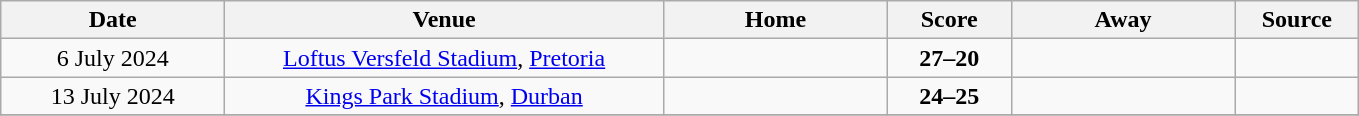<table class="wikitable" style="text-align:center">
<tr>
<th style="width:142px">Date</th>
<th style="width:285px">Venue</th>
<th style="width:142px">Home</th>
<th style="width:75px">Score</th>
<th style="width:142px">Away</th>
<th style="width:75px">Source</th>
</tr>
<tr>
<td>6 July 2024</td>
<td><a href='#'>Loftus Versfeld Stadium</a>, <a href='#'>Pretoria</a></td>
<td align=right><strong></strong></td>
<td><strong>27–20</strong></td>
<td align=left></td>
<td></td>
</tr>
<tr>
<td>13 July 2024</td>
<td><a href='#'>Kings Park Stadium</a>, <a href='#'>Durban</a></td>
<td align=right></td>
<td><strong>24–25</strong></td>
<td align=left><strong></strong></td>
<td></td>
</tr>
<tr>
</tr>
</table>
